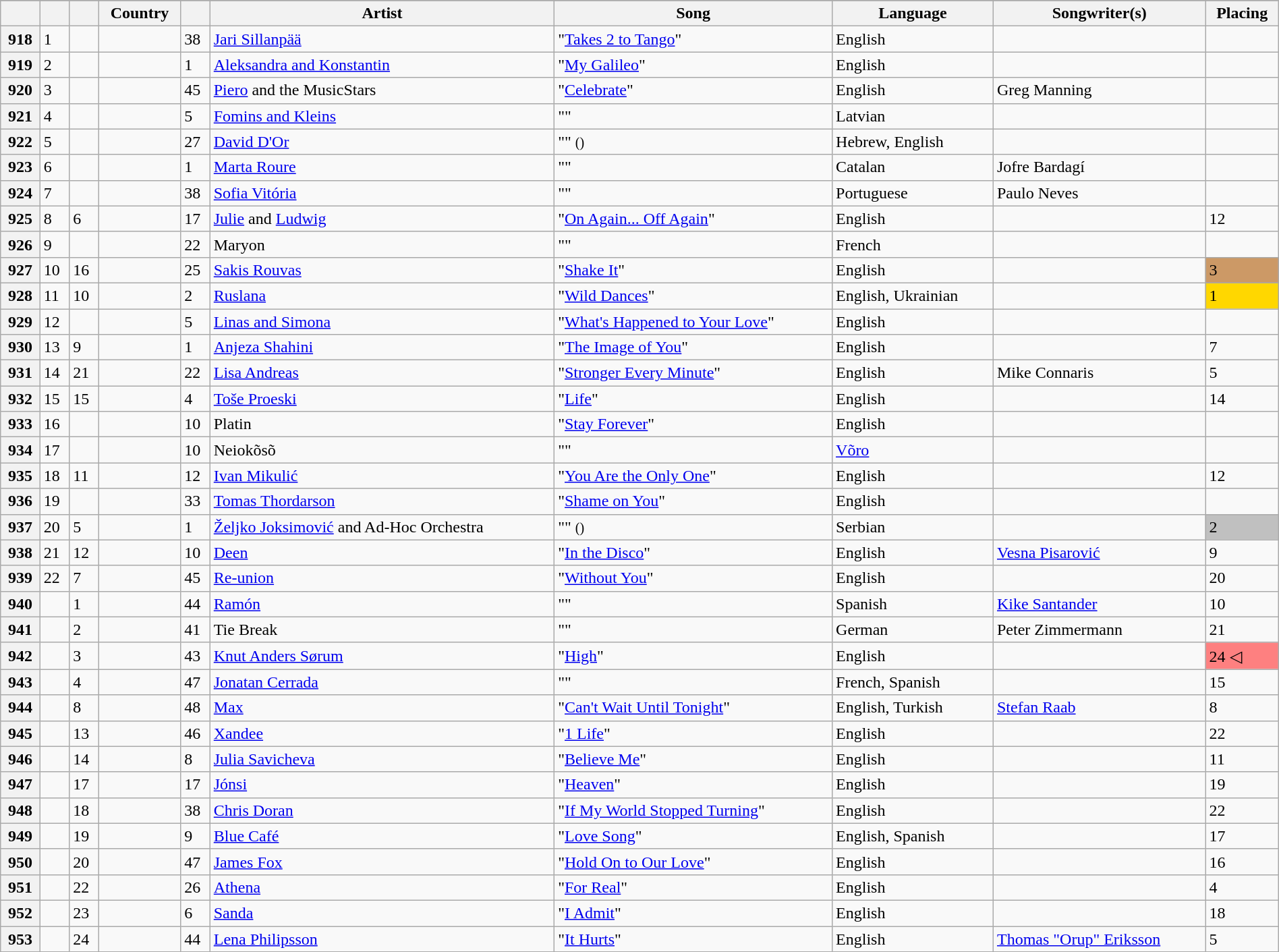<table class="wikitable sortable plainrowheaders" style="width:100%">
<tr>
</tr>
<tr>
<th scope="col"></th>
<th scope="col"></th>
<th scope="col"></th>
<th scope="col">Country</th>
<th scope="col" class="unsortable"></th>
<th scope="col">Artist</th>
<th scope="col">Song</th>
<th scope="col">Language</th>
<th scope="col">Songwriter(s)</th>
<th scope="col">Placing</th>
</tr>
<tr>
<th scope="row">918</th>
<td>1</td>
<td></td>
<td></td>
<td>38</td>
<td><a href='#'>Jari Sillanpää</a></td>
<td>"<a href='#'>Takes 2 to Tango</a>"</td>
<td>English</td>
<td></td>
<td></td>
</tr>
<tr>
<th scope="row">919</th>
<td>2</td>
<td></td>
<td></td>
<td>1</td>
<td><a href='#'>Aleksandra and Konstantin</a></td>
<td>"<a href='#'>My Galileo</a>"</td>
<td>English</td>
<td></td>
<td></td>
</tr>
<tr>
<th scope="row">920</th>
<td>3</td>
<td></td>
<td></td>
<td>45</td>
<td><a href='#'>Piero</a> and the MusicStars</td>
<td>"<a href='#'>Celebrate</a>"</td>
<td>English</td>
<td>Greg Manning</td>
<td></td>
</tr>
<tr>
<th scope="row">921</th>
<td>4</td>
<td></td>
<td></td>
<td>5</td>
<td><a href='#'>Fomins and Kleins</a></td>
<td>""</td>
<td>Latvian</td>
<td></td>
<td></td>
</tr>
<tr>
<th scope="row">922</th>
<td>5</td>
<td></td>
<td></td>
<td>27</td>
<td><a href='#'>David D'Or</a></td>
<td>"" <small>()</small></td>
<td>Hebrew, English</td>
<td></td>
<td></td>
</tr>
<tr>
<th scope="row">923</th>
<td>6</td>
<td></td>
<td></td>
<td>1</td>
<td><a href='#'>Marta Roure</a></td>
<td>""</td>
<td>Catalan</td>
<td>Jofre Bardagí</td>
<td></td>
</tr>
<tr>
<th scope="row">924</th>
<td>7</td>
<td></td>
<td></td>
<td>38</td>
<td><a href='#'>Sofia Vitória</a></td>
<td>""</td>
<td>Portuguese</td>
<td>Paulo Neves</td>
<td></td>
</tr>
<tr>
<th scope="row">925</th>
<td>8</td>
<td>6</td>
<td></td>
<td>17</td>
<td><a href='#'>Julie</a> and <a href='#'>Ludwig</a></td>
<td>"<a href='#'>On Again... Off Again</a>"</td>
<td>English</td>
<td></td>
<td>12 </td>
</tr>
<tr>
<th scope="row">926</th>
<td>9</td>
<td></td>
<td></td>
<td>22</td>
<td>Maryon</td>
<td>""</td>
<td>French</td>
<td></td>
<td></td>
</tr>
<tr>
<th scope="row">927</th>
<td>10</td>
<td>16</td>
<td></td>
<td>25</td>
<td><a href='#'>Sakis Rouvas</a></td>
<td>"<a href='#'>Shake It</a>"</td>
<td>English</td>
<td></td>
<td bgcolor="#C96">3 </td>
</tr>
<tr>
<th scope="row">928</th>
<td>11</td>
<td>10</td>
<td></td>
<td>2</td>
<td><a href='#'>Ruslana</a></td>
<td>"<a href='#'>Wild Dances</a>"</td>
<td>English, Ukrainian</td>
<td></td>
<td bgcolor="gold">1 </td>
</tr>
<tr>
<th scope="row">929</th>
<td>12</td>
<td></td>
<td></td>
<td>5</td>
<td><a href='#'>Linas and Simona</a></td>
<td>"<a href='#'>What's Happened to Your Love</a>"</td>
<td>English</td>
<td></td>
<td></td>
</tr>
<tr>
<th scope="row">930</th>
<td>13</td>
<td>9</td>
<td></td>
<td>1</td>
<td><a href='#'>Anjeza Shahini</a></td>
<td>"<a href='#'>The Image of You</a>"</td>
<td>English</td>
<td></td>
<td>7 </td>
</tr>
<tr>
<th scope="row">931</th>
<td>14</td>
<td>21</td>
<td></td>
<td>22</td>
<td><a href='#'>Lisa Andreas</a></td>
<td>"<a href='#'>Stronger Every Minute</a>"</td>
<td>English</td>
<td>Mike Connaris</td>
<td>5 </td>
</tr>
<tr>
<th scope="row">932</th>
<td>15</td>
<td>15</td>
<td></td>
<td>4</td>
<td><a href='#'>Toše Proeski</a></td>
<td>"<a href='#'>Life</a>"</td>
<td>English</td>
<td></td>
<td>14 </td>
</tr>
<tr>
<th scope="row">933</th>
<td>16</td>
<td></td>
<td></td>
<td>10</td>
<td>Platin</td>
<td>"<a href='#'>Stay Forever</a>"</td>
<td>English</td>
<td></td>
<td></td>
</tr>
<tr>
<th scope="row">934</th>
<td>17</td>
<td></td>
<td></td>
<td>10</td>
<td>Neiokõsõ</td>
<td>""</td>
<td><a href='#'>Võro</a></td>
<td></td>
<td></td>
</tr>
<tr>
<th scope="row">935</th>
<td>18</td>
<td>11</td>
<td></td>
<td>12</td>
<td><a href='#'>Ivan Mikulić</a></td>
<td>"<a href='#'>You Are the Only One</a>"</td>
<td>English</td>
<td></td>
<td>12 </td>
</tr>
<tr>
<th scope="row">936</th>
<td>19</td>
<td></td>
<td></td>
<td>33</td>
<td><a href='#'>Tomas Thordarson</a></td>
<td>"<a href='#'>Shame on You</a>"</td>
<td>English</td>
<td></td>
<td></td>
</tr>
<tr>
<th scope="row">937</th>
<td>20</td>
<td>5</td>
<td></td>
<td>1</td>
<td><a href='#'>Željko Joksimović</a> and Ad-Hoc Orchestra</td>
<td>"" <small>()</small></td>
<td>Serbian</td>
<td></td>
<td bgcolor="silver">2 </td>
</tr>
<tr>
<th scope="row">938</th>
<td>21</td>
<td>12</td>
<td></td>
<td>10</td>
<td><a href='#'>Deen</a></td>
<td>"<a href='#'>In the Disco</a>"</td>
<td>English</td>
<td><a href='#'>Vesna Pisarović</a></td>
<td>9 </td>
</tr>
<tr>
<th scope="row">939</th>
<td>22</td>
<td>7</td>
<td></td>
<td>45</td>
<td><a href='#'>Re-union</a></td>
<td>"<a href='#'>Without You</a>"</td>
<td>English</td>
<td></td>
<td>20 </td>
</tr>
<tr>
<th scope="row">940</th>
<td></td>
<td>1</td>
<td></td>
<td>44</td>
<td><a href='#'>Ramón</a></td>
<td>""</td>
<td>Spanish</td>
<td><a href='#'>Kike Santander</a></td>
<td>10</td>
</tr>
<tr>
<th scope="row">941</th>
<td></td>
<td>2</td>
<td></td>
<td>41</td>
<td>Tie Break</td>
<td>""</td>
<td>German</td>
<td>Peter Zimmermann</td>
<td>21</td>
</tr>
<tr>
<th scope="row">942</th>
<td></td>
<td>3</td>
<td></td>
<td>43</td>
<td><a href='#'>Knut Anders Sørum</a></td>
<td>"<a href='#'>High</a>"</td>
<td>English</td>
<td></td>
<td bgcolor="#FE8080">24 ◁</td>
</tr>
<tr>
<th scope="row">943</th>
<td></td>
<td>4</td>
<td></td>
<td>47</td>
<td><a href='#'>Jonatan Cerrada</a></td>
<td>""</td>
<td>French, Spanish</td>
<td></td>
<td>15</td>
</tr>
<tr>
<th scope="row">944</th>
<td></td>
<td>8</td>
<td></td>
<td>48</td>
<td><a href='#'>Max</a></td>
<td>"<a href='#'>Can't Wait Until Tonight</a>"</td>
<td>English, Turkish</td>
<td><a href='#'>Stefan Raab</a></td>
<td>8</td>
</tr>
<tr>
<th scope="row">945</th>
<td></td>
<td>13</td>
<td></td>
<td>46</td>
<td><a href='#'>Xandee</a></td>
<td>"<a href='#'>1 Life</a>"</td>
<td>English</td>
<td></td>
<td>22</td>
</tr>
<tr>
<th scope="row">946</th>
<td></td>
<td>14</td>
<td></td>
<td>8</td>
<td><a href='#'>Julia Savicheva</a></td>
<td>"<a href='#'>Believe Me</a>"</td>
<td>English</td>
<td></td>
<td>11</td>
</tr>
<tr>
<th scope="row">947</th>
<td></td>
<td>17</td>
<td></td>
<td>17</td>
<td><a href='#'>Jónsi</a></td>
<td>"<a href='#'>Heaven</a>"</td>
<td>English</td>
<td></td>
<td>19</td>
</tr>
<tr>
<th scope="row">948</th>
<td></td>
<td>18</td>
<td></td>
<td>38</td>
<td><a href='#'>Chris Doran</a></td>
<td>"<a href='#'>If My World Stopped Turning</a>"</td>
<td>English</td>
<td></td>
<td>22</td>
</tr>
<tr>
<th scope="row">949</th>
<td></td>
<td>19</td>
<td></td>
<td>9</td>
<td><a href='#'>Blue Café</a></td>
<td>"<a href='#'>Love Song</a>"</td>
<td>English, Spanish</td>
<td></td>
<td>17</td>
</tr>
<tr>
<th scope="row">950</th>
<td></td>
<td>20</td>
<td></td>
<td>47</td>
<td><a href='#'>James Fox</a></td>
<td>"<a href='#'>Hold On to Our Love</a>"</td>
<td>English</td>
<td></td>
<td>16</td>
</tr>
<tr>
<th scope="row">951</th>
<td></td>
<td>22</td>
<td></td>
<td>26</td>
<td><a href='#'>Athena</a></td>
<td>"<a href='#'>For Real</a>"</td>
<td>English</td>
<td></td>
<td>4</td>
</tr>
<tr>
<th scope="row">952</th>
<td></td>
<td>23</td>
<td></td>
<td>6</td>
<td><a href='#'>Sanda</a></td>
<td>"<a href='#'>I Admit</a>"</td>
<td>English</td>
<td></td>
<td>18</td>
</tr>
<tr>
<th scope="row">953</th>
<td></td>
<td>24</td>
<td></td>
<td>44</td>
<td><a href='#'>Lena Philipsson</a></td>
<td>"<a href='#'>It Hurts</a>"</td>
<td>English</td>
<td><a href='#'>Thomas "Orup" Eriksson</a></td>
<td>5</td>
</tr>
</table>
